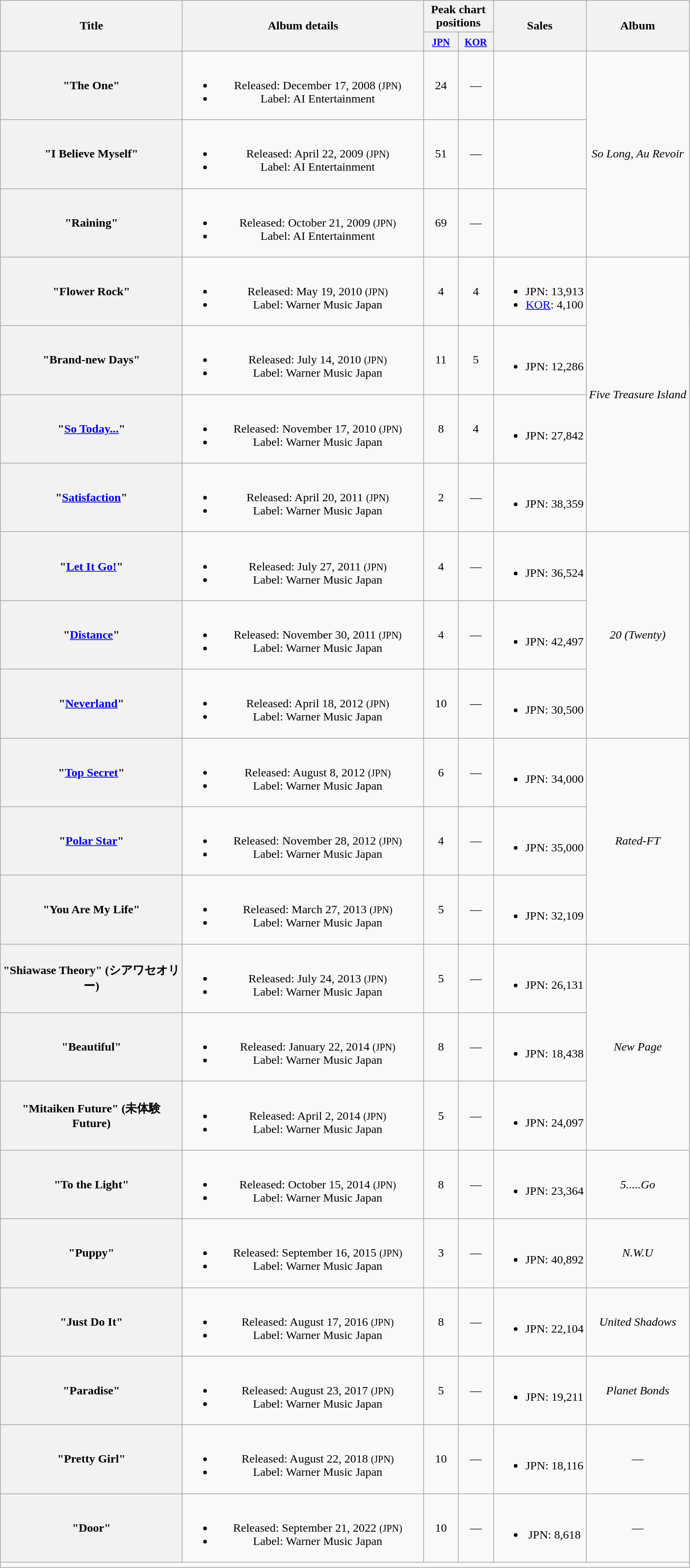<table class="wikitable plainrowheaders" style="text-align:center;">
<tr>
<th rowspan="2" style="width:15em;">Title</th>
<th rowspan="2" style="width:20em;">Album details</th>
<th colspan="2">Peak chart positions</th>
<th rowspan="2">Sales</th>
<th rowspan="2">Album</th>
</tr>
<tr>
<th style="width:2.5em;"><small><a href='#'>JPN</a></small><br></th>
<th style="width:2.5em;"><small><a href='#'>KOR</a></small><br></th>
</tr>
<tr>
<th scope="row">"The One"</th>
<td><br><ul><li>Released: December 17, 2008 <small>(JPN)</small></li><li>Label: AI Entertainment</li></ul></td>
<td>24</td>
<td>—</td>
<td></td>
<td rowspan="3"><em>So Long, Au Revoir</em></td>
</tr>
<tr>
<th scope="row">"I Believe Myself"</th>
<td><br><ul><li>Released: April 22, 2009 <small>(JPN)</small></li><li>Label: AI Entertainment</li></ul></td>
<td>51</td>
<td>—</td>
<td></td>
</tr>
<tr>
<th scope="row">"Raining"</th>
<td><br><ul><li>Released: October 21, 2009 <small>(JPN)</small></li><li>Label: AI Entertainment</li></ul></td>
<td>69</td>
<td>—</td>
<td></td>
</tr>
<tr>
<th scope="row">"Flower Rock"</th>
<td><br><ul><li>Released: May 19, 2010 <small>(JPN)</small></li><li>Label: Warner Music Japan</li></ul></td>
<td>4</td>
<td>4</td>
<td><br><ul><li>JPN: 13,913</li><li><a href='#'>KOR</a>: 4,100</li></ul></td>
<td rowspan="4"><em>Five Treasure Island</em></td>
</tr>
<tr>
<th scope="row">"Brand-new Days"</th>
<td><br><ul><li>Released: July 14, 2010 <small>(JPN)</small></li><li>Label: Warner Music Japan</li></ul></td>
<td>11</td>
<td>5</td>
<td><br><ul><li>JPN: 12,286</li></ul></td>
</tr>
<tr>
<th scope="row">"<a href='#'>So Today...</a>"</th>
<td><br><ul><li>Released: November 17, 2010 <small>(JPN)</small></li><li>Label: Warner Music Japan</li></ul></td>
<td>8</td>
<td>4</td>
<td><br><ul><li>JPN: 27,842</li></ul></td>
</tr>
<tr>
<th scope="row">"<a href='#'>Satisfaction</a>"</th>
<td><br><ul><li>Released: April 20, 2011 <small>(JPN)</small></li><li>Label: Warner Music Japan</li></ul></td>
<td>2</td>
<td>—</td>
<td><br><ul><li>JPN: 38,359</li></ul></td>
</tr>
<tr>
<th scope="row">"<a href='#'>Let It Go!</a>"</th>
<td><br><ul><li>Released: July 27, 2011 <small>(JPN)</small></li><li>Label: Warner Music Japan</li></ul></td>
<td>4</td>
<td>—</td>
<td><br><ul><li>JPN: 36,524</li></ul></td>
<td rowspan="3"><em>20 (Twenty)</em></td>
</tr>
<tr>
<th scope="row">"<a href='#'>Distance</a>"</th>
<td><br><ul><li>Released: November 30, 2011 <small>(JPN)</small></li><li>Label: Warner Music Japan</li></ul></td>
<td>4</td>
<td>—</td>
<td><br><ul><li>JPN: 42,497</li></ul></td>
</tr>
<tr>
<th scope="row">"<a href='#'>Neverland</a>"</th>
<td><br><ul><li>Released: April 18, 2012 <small>(JPN)</small></li><li>Label: Warner Music Japan</li></ul></td>
<td>10</td>
<td>—</td>
<td><br><ul><li>JPN: 30,500</li></ul></td>
</tr>
<tr>
<th scope="row">"<a href='#'>Top Secret</a>"</th>
<td><br><ul><li>Released: August 8, 2012 <small>(JPN)</small></li><li>Label: Warner Music Japan</li></ul></td>
<td>6</td>
<td>—</td>
<td><br><ul><li>JPN: 34,000</li></ul></td>
<td rowspan="3"><em>Rated-FT</em></td>
</tr>
<tr>
<th scope="row">"<a href='#'>Polar Star</a>"</th>
<td><br><ul><li>Released: November 28, 2012 <small>(JPN)</small></li><li>Label: Warner Music Japan</li></ul></td>
<td>4</td>
<td>—</td>
<td><br><ul><li>JPN: 35,000</li></ul></td>
</tr>
<tr>
<th scope="row">"You Are My Life"</th>
<td><br><ul><li>Released: March 27, 2013 <small>(JPN)</small></li><li>Label: Warner Music Japan</li></ul></td>
<td>5</td>
<td>—</td>
<td><br><ul><li>JPN: 32,109</li></ul></td>
</tr>
<tr>
<th scope="row">"Shiawase Theory" (シアワセオリー)</th>
<td><br><ul><li>Released: July 24, 2013 <small>(JPN)</small></li><li>Label: Warner Music Japan</li></ul></td>
<td>5</td>
<td>—</td>
<td><br><ul><li>JPN: 26,131</li></ul></td>
<td rowspan="3"><em>New Page</em></td>
</tr>
<tr>
<th scope="row">"Beautiful"</th>
<td><br><ul><li>Released: January 22, 2014 <small>(JPN)</small></li><li>Label: Warner Music Japan</li></ul></td>
<td>8</td>
<td>—</td>
<td><br><ul><li>JPN: 18,438</li></ul></td>
</tr>
<tr>
<th scope="row">"Mitaiken Future" (未体験Future)</th>
<td><br><ul><li>Released: April 2, 2014 <small>(JPN)</small></li><li>Label: Warner Music Japan</li></ul></td>
<td>5</td>
<td>—</td>
<td><br><ul><li>JPN: 24,097</li></ul></td>
</tr>
<tr>
<th scope="row">"To the Light"</th>
<td><br><ul><li>Released: October 15, 2014 <small>(JPN)</small></li><li>Label: Warner Music Japan</li></ul></td>
<td>8</td>
<td>—</td>
<td><br><ul><li>JPN: 23,364</li></ul></td>
<td><em>5.....Go</em></td>
</tr>
<tr>
<th scope="row">"Puppy"</th>
<td><br><ul><li>Released: September 16, 2015 <small>(JPN)</small></li><li>Label: Warner Music Japan</li></ul></td>
<td>3</td>
<td>—</td>
<td><br><ul><li>JPN: 40,892</li></ul></td>
<td><em>N.W.U</em></td>
</tr>
<tr>
<th scope="row">"Just Do It"</th>
<td><br><ul><li>Released: August 17, 2016 <small>(JPN)</small></li><li>Label: Warner Music Japan</li></ul></td>
<td>8</td>
<td>—</td>
<td><br><ul><li>JPN: 22,104</li></ul></td>
<td><em>United Shadows</em></td>
</tr>
<tr>
<th scope="row">"Paradise"</th>
<td><br><ul><li>Released: August 23, 2017 <small>(JPN)</small></li><li>Label: Warner Music Japan</li></ul></td>
<td>5</td>
<td>—</td>
<td><br><ul><li>JPN: 19,211</li></ul></td>
<td><em>Planet Bonds</em></td>
</tr>
<tr>
<th scope="row">"Pretty Girl"</th>
<td><br><ul><li>Released: August 22, 2018 <small>(JPN)</small></li><li>Label: Warner Music Japan</li></ul></td>
<td>10</td>
<td>—</td>
<td><br><ul><li>JPN: 18,116</li></ul></td>
<td>—</td>
</tr>
<tr>
<th scope="row">"Door"</th>
<td><br><ul><li>Released: September 21, 2022 <small>(JPN)</small></li><li>Label: Warner Music Japan</li></ul></td>
<td>10</td>
<td>—</td>
<td><br><ul><li>JPN: 8,618</li></ul></td>
<td>—</td>
</tr>
<tr>
<td colspan="6"></td>
</tr>
</table>
